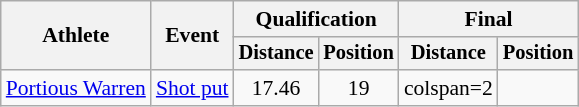<table class=wikitable style=font-size:90%>
<tr>
<th rowspan=2>Athlete</th>
<th rowspan=2>Event</th>
<th colspan=2>Qualification</th>
<th colspan=2>Final</th>
</tr>
<tr style=font-size:95%>
<th>Distance</th>
<th>Position</th>
<th>Distance</th>
<th>Position</th>
</tr>
<tr align=center>
<td align=left><a href='#'>Portious Warren</a></td>
<td align=left><a href='#'>Shot put</a></td>
<td>17.46</td>
<td>19</td>
<td>colspan=2 </td>
</tr>
</table>
